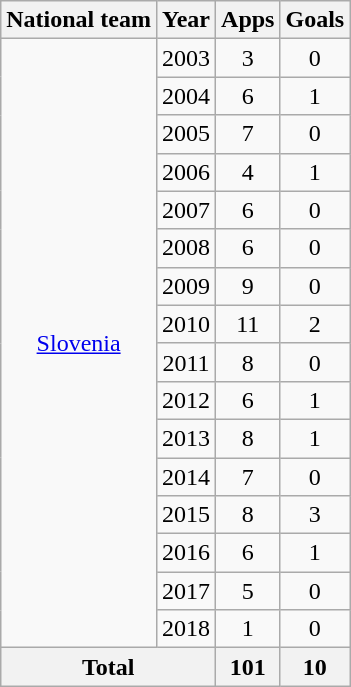<table class="wikitable" style="text-align:center">
<tr>
<th>National team</th>
<th>Year</th>
<th>Apps</th>
<th>Goals</th>
</tr>
<tr>
<td rowspan="16"><a href='#'>Slovenia</a></td>
<td>2003</td>
<td>3</td>
<td>0</td>
</tr>
<tr>
<td>2004</td>
<td>6</td>
<td>1</td>
</tr>
<tr>
<td>2005</td>
<td>7</td>
<td>0</td>
</tr>
<tr>
<td>2006</td>
<td>4</td>
<td>1</td>
</tr>
<tr>
<td>2007</td>
<td>6</td>
<td>0</td>
</tr>
<tr>
<td>2008</td>
<td>6</td>
<td>0</td>
</tr>
<tr>
<td>2009</td>
<td>9</td>
<td>0</td>
</tr>
<tr>
<td>2010</td>
<td>11</td>
<td>2</td>
</tr>
<tr>
<td>2011</td>
<td>8</td>
<td>0</td>
</tr>
<tr>
<td>2012</td>
<td>6</td>
<td>1</td>
</tr>
<tr>
<td>2013</td>
<td>8</td>
<td>1</td>
</tr>
<tr>
<td>2014</td>
<td>7</td>
<td>0</td>
</tr>
<tr>
<td>2015</td>
<td>8</td>
<td>3</td>
</tr>
<tr>
<td>2016</td>
<td>6</td>
<td>1</td>
</tr>
<tr>
<td>2017</td>
<td>5</td>
<td>0</td>
</tr>
<tr>
<td>2018</td>
<td>1</td>
<td>0</td>
</tr>
<tr>
<th colspan="2">Total</th>
<th>101</th>
<th>10</th>
</tr>
</table>
